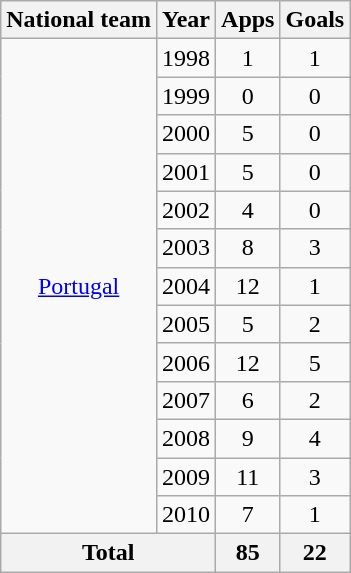<table class="wikitable" style="text-align:center">
<tr>
<th>National team</th>
<th>Year</th>
<th>Apps</th>
<th>Goals</th>
</tr>
<tr>
<td rowspan="13"><a href='#'>Portugal</a></td>
<td>1998</td>
<td>1</td>
<td>1</td>
</tr>
<tr>
<td>1999</td>
<td>0</td>
<td>0</td>
</tr>
<tr>
<td>2000</td>
<td>5</td>
<td>0</td>
</tr>
<tr>
<td>2001</td>
<td>5</td>
<td>0</td>
</tr>
<tr>
<td>2002</td>
<td>4</td>
<td>0</td>
</tr>
<tr>
<td>2003</td>
<td>8</td>
<td>3</td>
</tr>
<tr>
<td>2004</td>
<td>12</td>
<td>1</td>
</tr>
<tr>
<td>2005</td>
<td>5</td>
<td>2</td>
</tr>
<tr>
<td>2006</td>
<td>12</td>
<td>5</td>
</tr>
<tr>
<td>2007</td>
<td>6</td>
<td>2</td>
</tr>
<tr>
<td>2008</td>
<td>9</td>
<td>4</td>
</tr>
<tr>
<td>2009</td>
<td>11</td>
<td>3</td>
</tr>
<tr>
<td>2010</td>
<td>7</td>
<td>1</td>
</tr>
<tr>
<th colspan="2">Total</th>
<th>85</th>
<th>22</th>
</tr>
</table>
